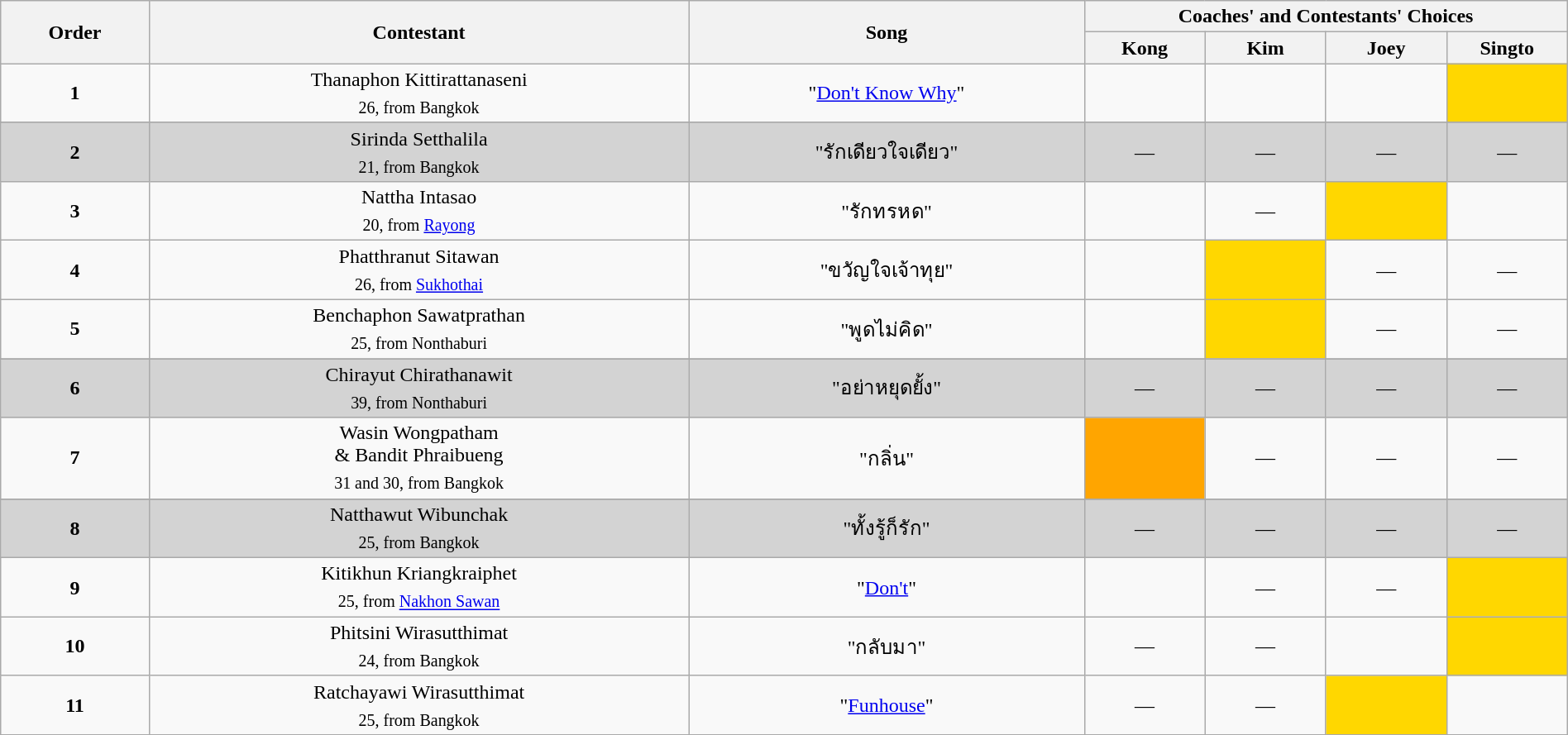<table class="wikitable" style="text-align:center; width:100%;">
<tr>
<th rowspan=2>Order</th>
<th rowspan=2>Contestant</th>
<th rowspan=2>Song</th>
<th colspan=4>Coaches' and Contestants' Choices</th>
</tr>
<tr>
<th width="90">Kong</th>
<th width="90">Kim</th>
<th width="90">Joey</th>
<th width="90">Singto</th>
</tr>
<tr>
<td style="text-align:center"><strong>1</strong></td>
<td>Thanaphon Kittirattanaseni<br><sub>26, from Bangkok</sub></td>
<td>"<a href='#'>Don't Know Why</a>"</td>
<td style="text-align:center;"></td>
<td style="text-align:center;"></td>
<td style="text-align:center;"></td>
<td style="background:gold;text-align:center;"></td>
</tr>
<tr>
</tr>
<tr bgcolor=lightgrey>
<td style="text-align:center"><strong>2</strong></td>
<td>Sirinda Setthalila<br><sub>21, from Bangkok</sub></td>
<td>"รักเดียวใจเดียว"</td>
<td style="text-align:center;">—</td>
<td style="text-align:center;">—</td>
<td style="text-align:center;">—</td>
<td style="text-align:center;">—</td>
</tr>
<tr>
<td style="text-align:center"><strong>3</strong></td>
<td>Nattha Intasao<br><sub>20, from <a href='#'>Rayong</a></sub></td>
<td>"รักทรหด"</td>
<td style="text-align:center;"></td>
<td style="text-align:center;">—</td>
<td style="background:gold;text-align:center;"></td>
<td style="text-align:center;"></td>
</tr>
<tr>
<td style="text-align:center"><strong>4</strong></td>
<td>Phatthranut Sitawan<br><sub>26, from <a href='#'>Sukhothai</a></sub></td>
<td>"ขวัญใจเจ้าทุย"</td>
<td style="text-align:center;"></td>
<td style="background:gold;text-align:center;"></td>
<td style="text-align:center;">—</td>
<td style="text-align:center;">—</td>
</tr>
<tr>
<td style="text-align:center"><strong>5</strong></td>
<td>Benchaphon Sawatprathan<br><sub>25, from Nonthaburi</sub></td>
<td>"พูดไม่คิด"</td>
<td style="text-align:center;"></td>
<td style="background:gold;text-align:center;"></td>
<td style="text-align:center;">—</td>
<td style="text-align:center;">—</td>
</tr>
<tr>
</tr>
<tr bgcolor=lightgrey>
<td style="text-align:center"><strong>6</strong></td>
<td>Chirayut Chirathanawit<br><sub>39, from Nonthaburi</sub></td>
<td>"อย่าหยุดยั้ง"</td>
<td style="text-align:center;">—</td>
<td style="text-align:center;">—</td>
<td style="text-align:center;">—</td>
<td style="text-align:center;">—</td>
</tr>
<tr>
<td style="text-align:center"><strong>7</strong></td>
<td>Wasin Wongpatham<br>& Bandit Phraibueng<br><sub>31 and 30, from Bangkok</sub></td>
<td>"กลิ่น"</td>
<td style="background:orange;text-align:center;"></td>
<td style="text-align:center;">—</td>
<td style="text-align:center;">—</td>
<td style="text-align:center;">—</td>
</tr>
<tr>
</tr>
<tr bgcolor=lightgrey>
<td style="text-align:center"><strong>8</strong></td>
<td>Natthawut Wibunchak<br><sub>25, from Bangkok</sub></td>
<td>"ทั้งรู้ก็รัก"</td>
<td style="text-align:center;">—</td>
<td style="text-align:center;">—</td>
<td style="text-align:center;">—</td>
<td style="text-align:center;">—</td>
</tr>
<tr>
<td style="text-align:center"><strong>9</strong></td>
<td>Kitikhun Kriangkraiphet<br><sub>25, from <a href='#'>Nakhon Sawan</a></sub></td>
<td>"<a href='#'>Don't</a>"</td>
<td style="text-align:center;"></td>
<td style="text-align:center;">—</td>
<td style="text-align:center;">—</td>
<td style="background:gold;text-align:center;"></td>
</tr>
<tr>
<td style="text-align:center"><strong>10</strong></td>
<td>Phitsini Wirasutthimat<br><sub>24, from Bangkok</sub></td>
<td>"กลับมา"</td>
<td style="text-align:center;">—</td>
<td style="text-align:center;">—</td>
<td style="text-align:center;"></td>
<td style="background:gold;text-align:center;"></td>
</tr>
<tr>
<td style="text-align:center"><strong>11</strong></td>
<td>Ratchayawi Wirasutthimat<br><sub>25, from Bangkok</sub></td>
<td>"<a href='#'>Funhouse</a>"</td>
<td style="text-align:center;">—</td>
<td style="text-align:center;">—</td>
<td style="background:gold;text-align:center;"></td>
<td style="text-align:center;"></td>
</tr>
<tr>
</tr>
</table>
